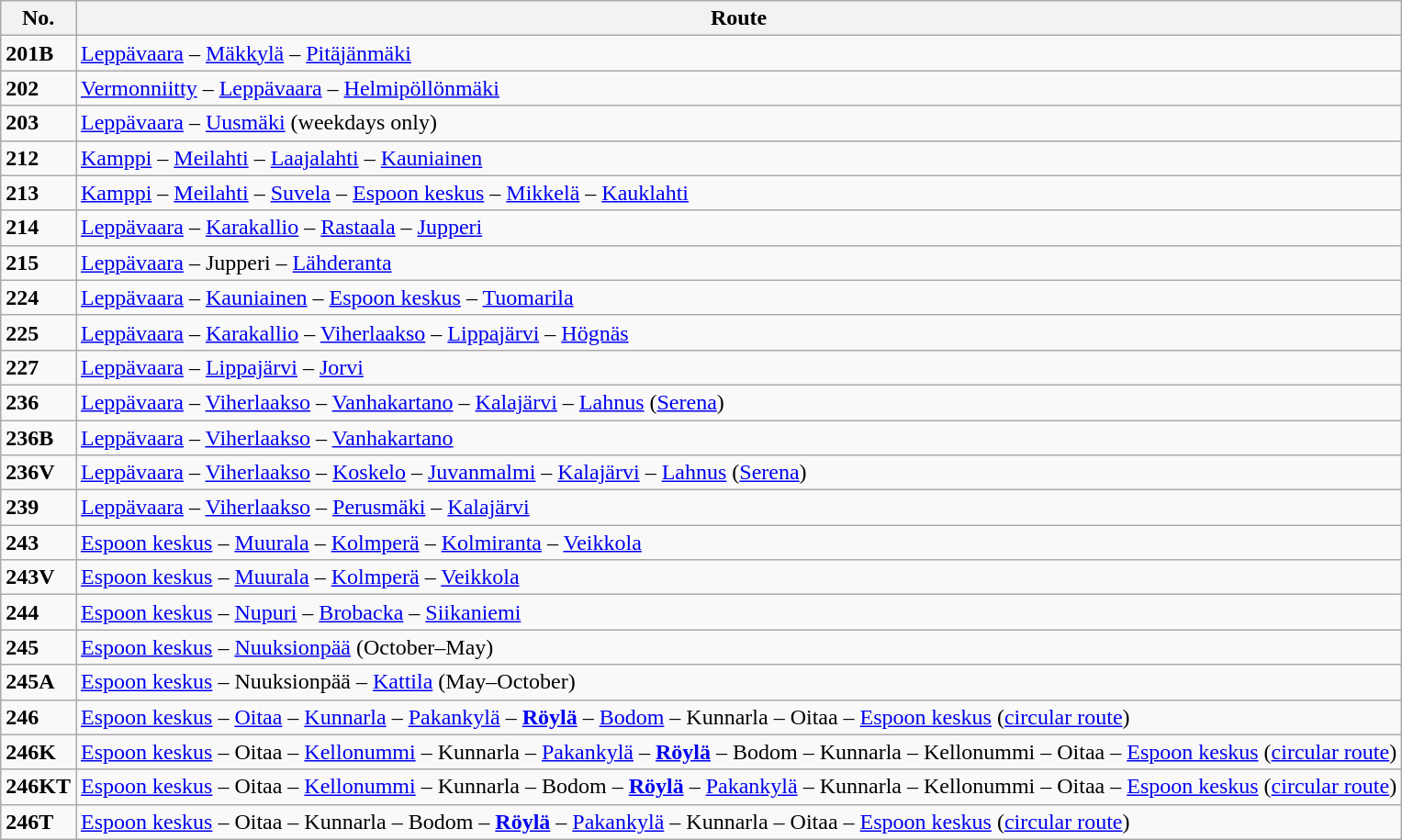<table class="wikitable mw-collapsible mw-collapsed">
<tr>
<th>No.</th>
<th>Route</th>
</tr>
<tr>
<td><strong>201B</strong></td>
<td><a href='#'>Leppävaara</a> – <a href='#'>Mäkkylä</a> – <a href='#'>Pitäjänmäki</a></td>
</tr>
<tr>
<td><strong>202</strong></td>
<td><a href='#'>Vermonniitty</a> – <a href='#'>Leppävaara</a> – <a href='#'>Helmipöllönmäki</a></td>
</tr>
<tr>
<td><strong>203</strong></td>
<td><a href='#'>Leppävaara</a> – <a href='#'>Uusmäki</a> (weekdays only)</td>
</tr>
<tr>
<td><strong>212</strong></td>
<td><a href='#'>Kamppi</a> – <a href='#'>Meilahti</a> – <a href='#'>Laajalahti</a> – <a href='#'>Kauniainen</a></td>
</tr>
<tr>
<td><strong>213</strong></td>
<td><a href='#'>Kamppi</a> – <a href='#'>Meilahti</a> – <a href='#'>Suvela</a> – <a href='#'>Espoon keskus</a> – <a href='#'>Mikkelä</a> – <a href='#'>Kauklahti</a></td>
</tr>
<tr>
<td><strong>214</strong></td>
<td><a href='#'>Leppävaara</a> – <a href='#'>Karakallio</a> – <a href='#'>Rastaala</a> – <a href='#'>Jupperi</a></td>
</tr>
<tr>
<td><strong>215</strong></td>
<td><a href='#'>Leppävaara</a> – Jupperi – <a href='#'>Lähderanta</a></td>
</tr>
<tr>
<td><strong>224</strong></td>
<td><a href='#'>Leppävaara</a> – <a href='#'>Kauniainen</a> – <a href='#'>Espoon keskus</a> – <a href='#'>Tuomarila</a></td>
</tr>
<tr>
<td><strong>225</strong></td>
<td><a href='#'>Leppävaara</a> – <a href='#'>Karakallio</a> – <a href='#'>Viherlaakso</a> – <a href='#'>Lippajärvi</a> – <a href='#'>Högnäs</a></td>
</tr>
<tr>
<td><strong>227</strong></td>
<td><a href='#'>Leppävaara</a> – <a href='#'>Lippajärvi</a> – <a href='#'>Jorvi</a></td>
</tr>
<tr>
<td><strong>236</strong></td>
<td><a href='#'>Leppävaara</a> – <a href='#'>Viherlaakso</a> – <a href='#'>Vanhakartano</a> – <a href='#'>Kalajärvi</a> – <a href='#'>Lahnus</a> (<a href='#'>Serena</a>)</td>
</tr>
<tr>
<td><strong>236B</strong></td>
<td><a href='#'>Leppävaara</a> – <a href='#'>Viherlaakso</a> – <a href='#'>Vanhakartano</a></td>
</tr>
<tr>
<td><strong>236V</strong></td>
<td><a href='#'>Leppävaara</a> – <a href='#'>Viherlaakso</a> – <a href='#'>Koskelo</a> – <a href='#'>Juvanmalmi</a> – <a href='#'>Kalajärvi</a> – <a href='#'>Lahnus</a> (<a href='#'>Serena</a>)</td>
</tr>
<tr>
<td><strong>239</strong></td>
<td><a href='#'>Leppävaara</a> – <a href='#'>Viherlaakso</a> – <a href='#'>Perusmäki</a> – <a href='#'>Kalajärvi</a></td>
</tr>
<tr>
<td><strong>243</strong></td>
<td><a href='#'>Espoon keskus</a> – <a href='#'>Muurala</a> – <a href='#'>Kolmperä</a> – <a href='#'>Kolmiranta</a> – <a href='#'>Veikkola</a></td>
</tr>
<tr>
<td><strong>243V</strong></td>
<td><a href='#'>Espoon keskus</a> – <a href='#'>Muurala</a> – <a href='#'>Kolmperä</a> – <a href='#'>Veikkola</a></td>
</tr>
<tr>
<td><strong>244</strong></td>
<td><a href='#'>Espoon keskus</a> – <a href='#'>Nupuri</a> – <a href='#'>Brobacka</a> – <a href='#'>Siikaniemi</a></td>
</tr>
<tr>
<td><strong>245</strong></td>
<td><a href='#'>Espoon keskus</a> – <a href='#'>Nuuksionpää</a> (October–May)</td>
</tr>
<tr>
<td><strong>245A</strong></td>
<td><a href='#'>Espoon keskus</a> – Nuuksionpää – <a href='#'>Kattila</a> (May–October)</td>
</tr>
<tr>
<td><strong>246</strong></td>
<td><a href='#'>Espoon keskus</a> – <a href='#'>Oitaa</a> – <a href='#'>Kunnarla</a> – <a href='#'>Pakankylä</a> – <strong><a href='#'>Röylä</a></strong> – <a href='#'>Bodom</a> – Kunnarla – Oitaa – <a href='#'>Espoon keskus</a> (<a href='#'>circular route</a>)</td>
</tr>
<tr>
<td><strong>246K</strong></td>
<td><a href='#'>Espoon keskus</a> – Oitaa – <a href='#'>Kellonummi</a> – Kunnarla – <a href='#'>Pakankylä</a> – <strong><a href='#'>Röylä</a></strong> – Bodom – Kunnarla – Kellonummi – Oitaa – <a href='#'>Espoon keskus</a> (<a href='#'>circular route</a>)</td>
</tr>
<tr>
<td><strong>246KT</strong></td>
<td><a href='#'>Espoon keskus</a> – Oitaa – <a href='#'>Kellonummi</a> – Kunnarla – Bodom – <strong><a href='#'>Röylä</a></strong> – <a href='#'>Pakankylä</a> – Kunnarla – Kellonummi – Oitaa – <a href='#'>Espoon keskus</a> (<a href='#'>circular route</a>)</td>
</tr>
<tr>
<td><strong>246T</strong></td>
<td><a href='#'>Espoon keskus</a> – Oitaa – Kunnarla – Bodom – <strong><a href='#'>Röylä</a></strong> – <a href='#'>Pakankylä</a> – Kunnarla – Oitaa – <a href='#'>Espoon keskus</a> (<a href='#'>circular route</a>)</td>
</tr>
</table>
